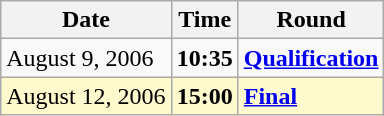<table class="wikitable">
<tr>
<th>Date</th>
<th>Time</th>
<th>Round</th>
</tr>
<tr>
<td>August 9, 2006</td>
<td><strong>10:35</strong></td>
<td><strong><a href='#'>Qualification</a></strong></td>
</tr>
<tr style=background:lemonchiffon>
<td>August 12, 2006</td>
<td><strong>15:00</strong></td>
<td><strong><a href='#'>Final</a></strong></td>
</tr>
</table>
